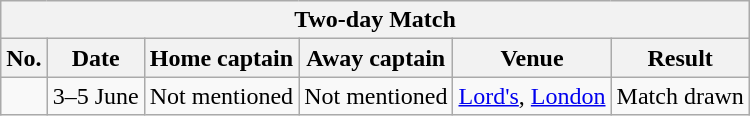<table class="wikitable">
<tr>
<th colspan="9">Two-day Match</th>
</tr>
<tr>
<th>No.</th>
<th>Date</th>
<th>Home captain</th>
<th>Away captain</th>
<th>Venue</th>
<th>Result</th>
</tr>
<tr>
<td></td>
<td>3–5 June</td>
<td>Not mentioned</td>
<td>Not mentioned</td>
<td><a href='#'>Lord's</a>, <a href='#'>London</a></td>
<td>Match drawn</td>
</tr>
</table>
